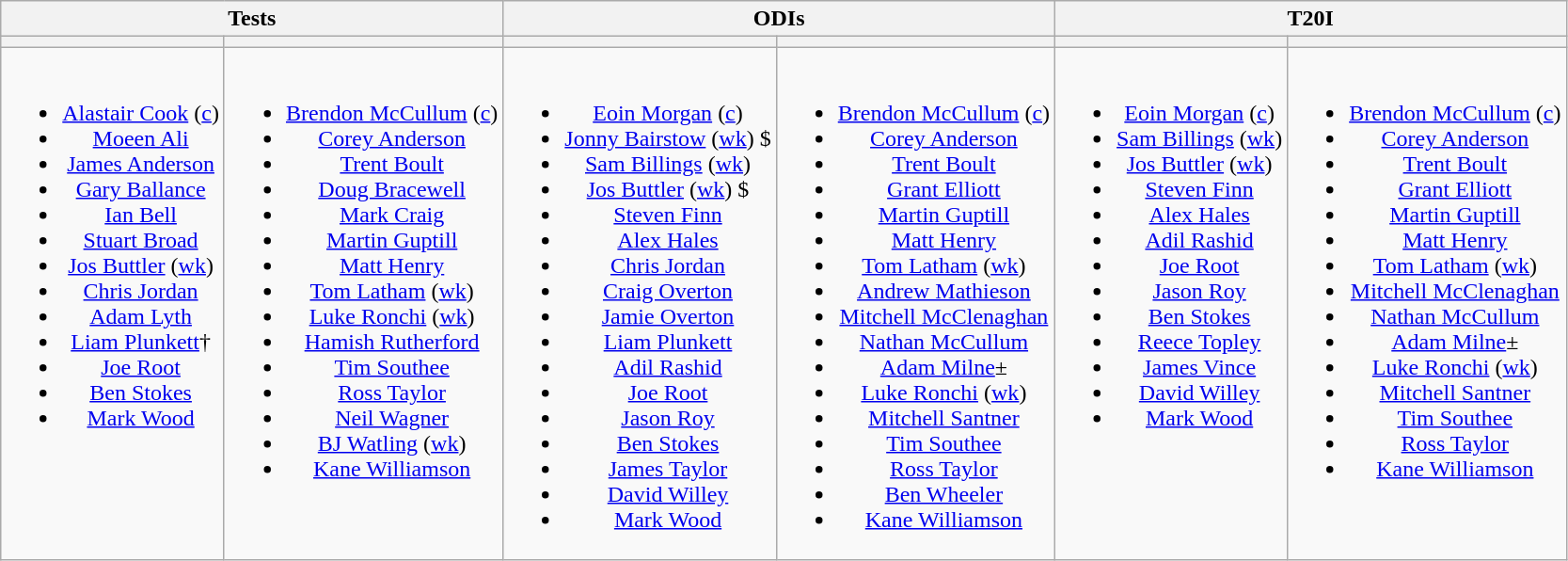<table class="wikitable" style="text-align:center">
<tr>
<th colspan=2>Tests</th>
<th colspan=2>ODIs</th>
<th colspan=2>T20I</th>
</tr>
<tr>
<th></th>
<th></th>
<th></th>
<th></th>
<th></th>
<th></th>
</tr>
<tr style="vertical-align:top">
<td><br><ul><li><a href='#'>Alastair Cook</a> (<a href='#'>c</a>)</li><li><a href='#'>Moeen Ali</a></li><li><a href='#'>James Anderson</a></li><li><a href='#'>Gary Ballance</a></li><li><a href='#'>Ian Bell</a></li><li><a href='#'>Stuart Broad</a></li><li><a href='#'>Jos Buttler</a> (<a href='#'>wk</a>)</li><li><a href='#'>Chris Jordan</a></li><li><a href='#'>Adam Lyth</a></li><li><a href='#'>Liam Plunkett</a>†</li><li><a href='#'>Joe Root</a></li><li><a href='#'>Ben Stokes</a></li><li><a href='#'>Mark Wood</a></li></ul></td>
<td><br><ul><li><a href='#'>Brendon McCullum</a> (<a href='#'>c</a>)</li><li><a href='#'>Corey Anderson</a></li><li><a href='#'>Trent Boult</a></li><li><a href='#'>Doug Bracewell</a></li><li><a href='#'>Mark Craig</a></li><li><a href='#'>Martin Guptill</a></li><li><a href='#'>Matt Henry</a></li><li><a href='#'>Tom Latham</a> (<a href='#'>wk</a>)</li><li><a href='#'>Luke Ronchi</a> (<a href='#'>wk</a>)</li><li><a href='#'>Hamish Rutherford</a></li><li><a href='#'>Tim Southee</a></li><li><a href='#'>Ross Taylor</a></li><li><a href='#'>Neil Wagner</a></li><li><a href='#'>BJ Watling</a> (<a href='#'>wk</a>)</li><li><a href='#'>Kane Williamson</a></li></ul></td>
<td><br><ul><li><a href='#'>Eoin Morgan</a> (<a href='#'>c</a>)</li><li><a href='#'>Jonny Bairstow</a> (<a href='#'>wk</a>) $</li><li><a href='#'>Sam Billings</a> (<a href='#'>wk</a>)</li><li><a href='#'>Jos Buttler</a> (<a href='#'>wk</a>) $</li><li><a href='#'>Steven Finn</a></li><li><a href='#'>Alex Hales</a></li><li><a href='#'>Chris Jordan</a> </li><li><a href='#'>Craig Overton</a> </li><li><a href='#'>Jamie Overton</a> </li><li><a href='#'>Liam Plunkett</a> </li><li><a href='#'>Adil Rashid</a></li><li><a href='#'>Joe Root</a></li><li><a href='#'>Jason Roy</a></li><li><a href='#'>Ben Stokes</a></li><li><a href='#'>James Taylor</a></li><li><a href='#'>David Willey</a></li><li><a href='#'>Mark Wood</a></li></ul></td>
<td><br><ul><li><a href='#'>Brendon McCullum</a> (<a href='#'>c</a>)</li><li><a href='#'>Corey Anderson</a></li><li><a href='#'>Trent Boult</a></li><li><a href='#'>Grant Elliott</a></li><li><a href='#'>Martin Guptill</a></li><li><a href='#'>Matt Henry</a></li><li><a href='#'>Tom Latham</a> (<a href='#'>wk</a>)</li><li><a href='#'>Andrew Mathieson</a></li><li><a href='#'>Mitchell McClenaghan</a></li><li><a href='#'>Nathan McCullum</a></li><li><a href='#'>Adam Milne</a>±</li><li><a href='#'>Luke Ronchi</a> (<a href='#'>wk</a>)</li><li><a href='#'>Mitchell Santner</a></li><li><a href='#'>Tim Southee</a></li><li><a href='#'>Ross Taylor</a></li><li><a href='#'>Ben Wheeler</a></li><li><a href='#'>Kane Williamson</a></li></ul></td>
<td><br><ul><li><a href='#'>Eoin Morgan</a> (<a href='#'>c</a>)</li><li><a href='#'>Sam Billings</a> (<a href='#'>wk</a>)</li><li><a href='#'>Jos Buttler</a> (<a href='#'>wk</a>)</li><li><a href='#'>Steven Finn</a></li><li><a href='#'>Alex Hales</a></li><li><a href='#'>Adil Rashid</a></li><li><a href='#'>Joe Root</a></li><li><a href='#'>Jason Roy</a></li><li><a href='#'>Ben Stokes</a></li><li><a href='#'>Reece Topley</a></li><li><a href='#'>James Vince</a></li><li><a href='#'>David Willey</a></li><li><a href='#'>Mark Wood</a></li></ul></td>
<td><br><ul><li><a href='#'>Brendon McCullum</a> (<a href='#'>c</a>)</li><li><a href='#'>Corey Anderson</a></li><li><a href='#'>Trent Boult</a> </li><li><a href='#'>Grant Elliott</a></li><li><a href='#'>Martin Guptill</a></li><li><a href='#'>Matt Henry</a></li><li><a href='#'>Tom Latham</a> (<a href='#'>wk</a>)</li><li><a href='#'>Mitchell McClenaghan</a></li><li><a href='#'>Nathan McCullum</a></li><li><a href='#'>Adam Milne</a>±</li><li><a href='#'>Luke Ronchi</a> (<a href='#'>wk</a>)</li><li><a href='#'>Mitchell Santner</a></li><li><a href='#'>Tim Southee</a></li><li><a href='#'>Ross Taylor</a></li><li><a href='#'>Kane Williamson</a></li></ul></td>
</tr>
</table>
